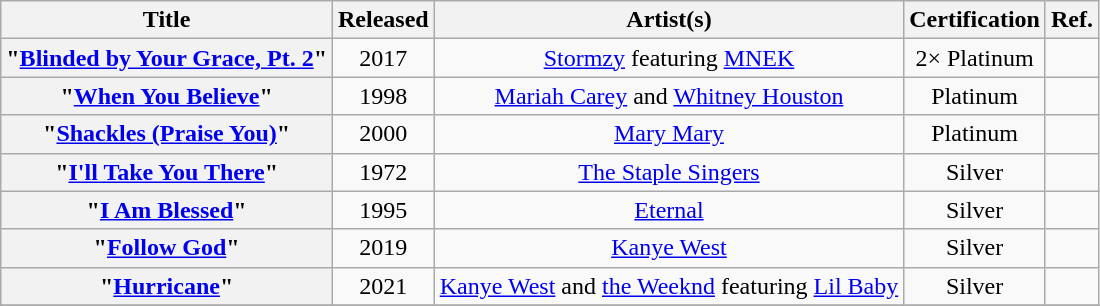<table class="wikitable plainrowheaders" style="text-align:center;">
<tr>
<th>Title</th>
<th>Released</th>
<th>Artist(s)</th>
<th>Certification</th>
<th>Ref.</th>
</tr>
<tr>
<th scope="row">"<a href='#'>Blinded by Your Grace, Pt. 2</a>"</th>
<td>2017</td>
<td><a href='#'>Stormzy</a> featuring <a href='#'>MNEK</a></td>
<td>2× Platinum</td>
<td></td>
</tr>
<tr>
<th scope="row">"<a href='#'>When You Believe</a>"</th>
<td>1998</td>
<td><a href='#'>Mariah Carey</a> and <a href='#'>Whitney Houston</a></td>
<td>Platinum</td>
<td></td>
</tr>
<tr>
<th scope="row">"<a href='#'>Shackles (Praise You)</a>"</th>
<td>2000</td>
<td><a href='#'>Mary Mary</a></td>
<td>Platinum</td>
<td></td>
</tr>
<tr>
<th scope="row">"<a href='#'>I'll Take You There</a>"</th>
<td>1972</td>
<td><a href='#'>The Staple Singers</a></td>
<td>Silver</td>
<td></td>
</tr>
<tr>
<th scope="row">"<a href='#'>I Am Blessed</a>"</th>
<td>1995</td>
<td><a href='#'>Eternal</a></td>
<td>Silver</td>
<td></td>
</tr>
<tr>
<th scope="row">"<a href='#'>Follow God</a>"</th>
<td>2019</td>
<td><a href='#'>Kanye West</a></td>
<td>Silver</td>
<td></td>
</tr>
<tr>
<th scope="row">"<a href='#'>Hurricane</a>"</th>
<td>2021</td>
<td><a href='#'>Kanye West</a> and <a href='#'>the Weeknd</a> featuring <a href='#'>Lil Baby</a></td>
<td>Silver</td>
<td></td>
</tr>
<tr>
</tr>
</table>
